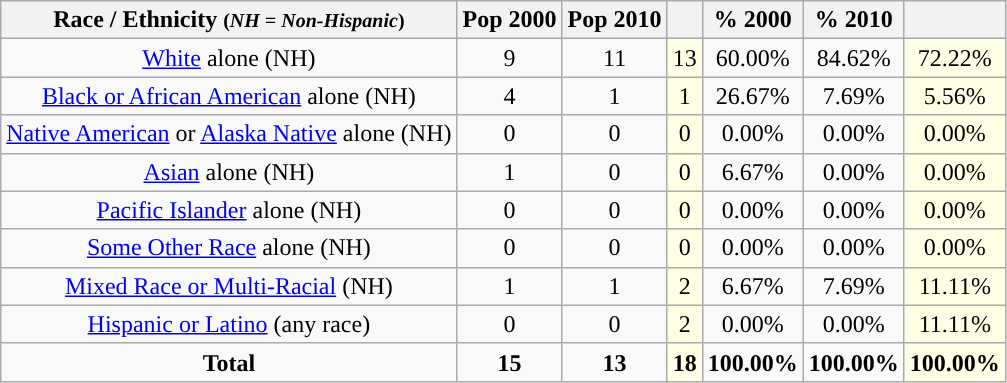<table class="wikitable" style="text-align:center;">
<tr>
<th>Race / Ethnicity <small>(<em>NH = Non-Hispanic</em>)</small></th>
<th>Pop 2000</th>
<th>Pop 2010</th>
<th></th>
<th>% 2000</th>
<th>% 2010</th>
<th></th>
</tr>
<tr>
<td><a href='#'>White</a> alone (NH)</td>
<td>9</td>
<td>11</td>
<td style='background: #ffffe6;'>13</td>
<td>60.00%</td>
<td>84.62%</td>
<td style='background: #ffffe6;'>72.22%</td>
</tr>
<tr>
<td><a href='#'>Black or African American</a> alone (NH)</td>
<td>4</td>
<td>1</td>
<td style='background: #ffffe6;'>1</td>
<td>26.67%</td>
<td>7.69%</td>
<td style='background: #ffffe6;'>5.56%</td>
</tr>
<tr>
<td><a href='#'>Native American</a> or <a href='#'>Alaska Native</a> alone (NH)</td>
<td>0</td>
<td>0</td>
<td style='background: #ffffe6;'>0</td>
<td>0.00%</td>
<td>0.00%</td>
<td style='background: #ffffe6;'>0.00%</td>
</tr>
<tr>
<td><a href='#'>Asian</a> alone (NH)</td>
<td>1</td>
<td>0</td>
<td style='background: #ffffe6;'>0</td>
<td>6.67%</td>
<td>0.00%</td>
<td style='background: #ffffe6;'>0.00%</td>
</tr>
<tr>
<td><a href='#'>Pacific Islander</a> alone (NH)</td>
<td>0</td>
<td>0</td>
<td style='background: #ffffe6;'>0</td>
<td>0.00%</td>
<td>0.00%</td>
<td style='background: #ffffe6;'>0.00%</td>
</tr>
<tr>
<td><a href='#'>Some Other Race</a> alone (NH)</td>
<td>0</td>
<td>0</td>
<td style='background: #ffffe6;'>0</td>
<td>0.00%</td>
<td>0.00%</td>
<td style='background: #ffffe6;'>0.00%</td>
</tr>
<tr>
<td><a href='#'>Mixed Race or Multi-Racial</a> (NH)</td>
<td>1</td>
<td>1</td>
<td style='background: #ffffe6;'>2</td>
<td>6.67%</td>
<td>7.69%</td>
<td style='background: #ffffe6;'>11.11%</td>
</tr>
<tr>
<td><a href='#'>Hispanic or Latino</a> (any race)</td>
<td>0</td>
<td>0</td>
<td style='background: #ffffe6;'>2</td>
<td>0.00%</td>
<td>0.00%</td>
<td style='background: #ffffe6;'>11.11%</td>
</tr>
<tr>
<td><strong>Total</strong></td>
<td><strong>15</strong></td>
<td><strong>13</strong></td>
<td style='background: #ffffe6;'><strong>18</strong></td>
<td><strong>100.00%</strong></td>
<td><strong>100.00%</strong></td>
<td style='background: #ffffe6;'><strong>100.00%</strong></td>
</tr>
</table>
